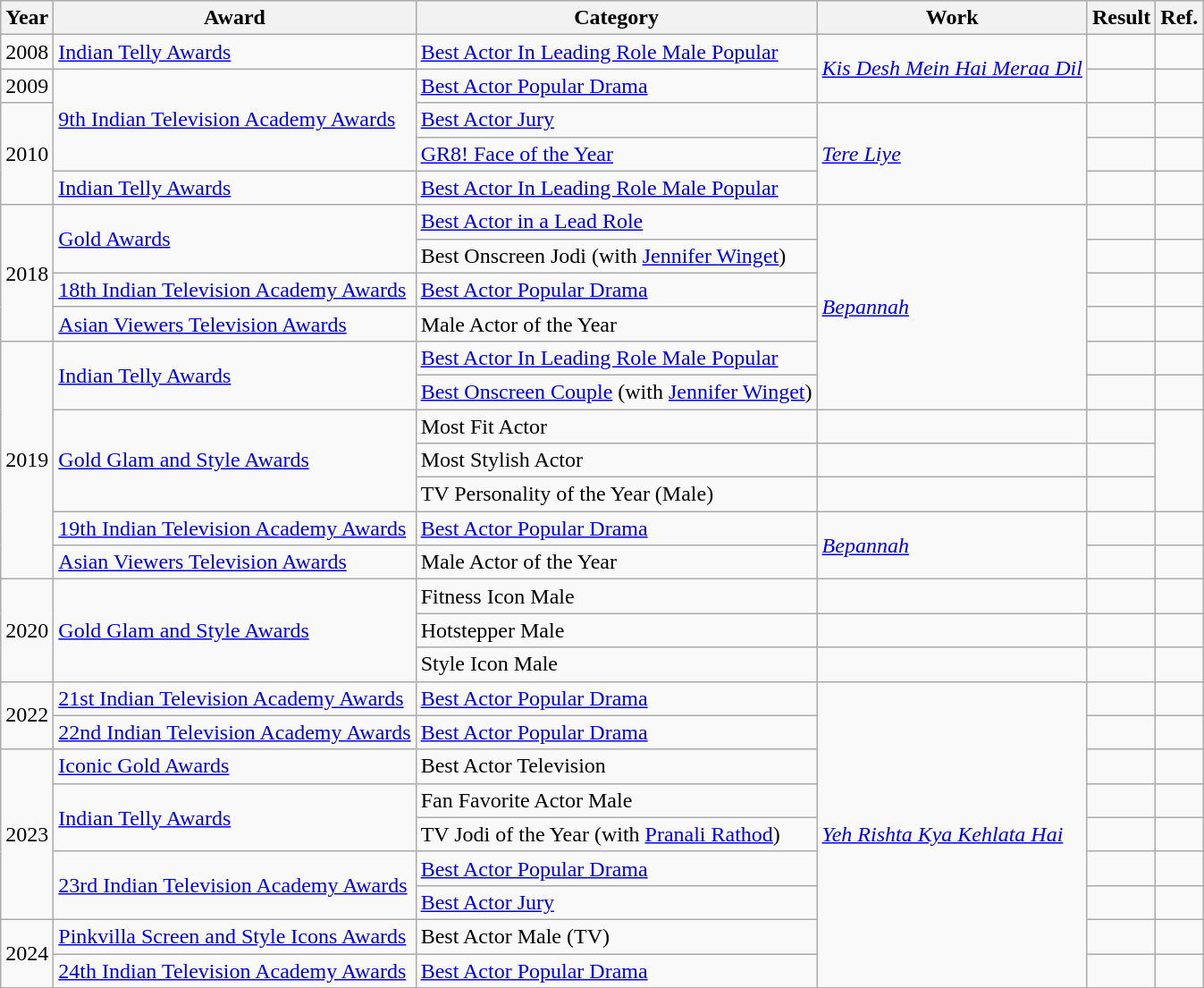<table class=wikitable>
<tr>
<th>Year</th>
<th>Award</th>
<th>Category</th>
<th>Work</th>
<th>Result</th>
<th>Ref.</th>
</tr>
<tr>
<td>2008</td>
<td><a href='#'>Indian Telly Awards</a></td>
<td><a href='#'>Best Actor In Leading Role Male Popular</a></td>
<td rowspan=2><em><a href='#'>Kis Desh Mein Hai Meraa Dil</a></em></td>
<td></td>
<td></td>
</tr>
<tr>
<td>2009</td>
<td rowspan=3><a href='#'>9th Indian Television Academy Awards</a></td>
<td><a href='#'>Best Actor Popular Drama</a></td>
<td></td>
<td></td>
</tr>
<tr>
<td rowspan=3>2010</td>
<td><a href='#'>Best Actor Jury</a></td>
<td rowspan=3><em><a href='#'>Tere Liye</a></em></td>
<td></td>
<td></td>
</tr>
<tr>
<td><a href='#'>GR8! Face of the Year</a></td>
<td></td>
<td></td>
</tr>
<tr>
<td><a href='#'>Indian Telly Awards</a></td>
<td><a href='#'>Best Actor In Leading Role Male Popular</a></td>
<td></td>
<td></td>
</tr>
<tr>
<td rowspan=4>2018</td>
<td rowspan=2><a href='#'>Gold Awards</a></td>
<td><a href='#'>Best Actor in a Lead Role</a></td>
<td rowspan=6><em><a href='#'>Bepannah</a></em></td>
<td></td>
<td></td>
</tr>
<tr>
<td>Best Onscreen Jodi (with <a href='#'>Jennifer Winget</a>)</td>
<td></td>
<td></td>
</tr>
<tr>
<td><a href='#'>18th Indian Television Academy Awards</a></td>
<td><a href='#'>Best Actor Popular Drama</a></td>
<td></td>
<td></td>
</tr>
<tr>
<td><a href='#'>Asian Viewers Television Awards</a></td>
<td>Male Actor of the Year</td>
<td></td>
<td></td>
</tr>
<tr>
<td rowspan=7>2019</td>
<td rowspan=2><a href='#'>Indian Telly Awards</a></td>
<td><a href='#'>Best Actor In Leading Role Male Popular</a></td>
<td></td>
<td></td>
</tr>
<tr>
<td><a href='#'>Best Onscreen Couple</a> (with <a href='#'>Jennifer Winget</a>)</td>
<td></td>
<td></td>
</tr>
<tr>
<td rowspan=3><a href='#'>Gold Glam and Style Awards</a></td>
<td>Most Fit Actor</td>
<td></td>
<td></td>
<td rowspan=3></td>
</tr>
<tr>
<td>Most Stylish Actor</td>
<td></td>
<td></td>
</tr>
<tr>
<td>TV Personality of the Year (Male)</td>
<td></td>
<td></td>
</tr>
<tr>
<td><a href='#'>19th Indian Television Academy Awards</a></td>
<td><a href='#'>Best Actor Popular Drama</a></td>
<td rowspan=2><em><a href='#'>Bepannah</a></em></td>
<td></td>
<td></td>
</tr>
<tr>
<td><a href='#'>Asian Viewers Television Awards</a></td>
<td>Male Actor of the Year</td>
<td></td>
<td></td>
</tr>
<tr>
<td rowspan=3>2020</td>
<td rowspan=3><a href='#'>Gold Glam and Style Awards</a></td>
<td>Fitness Icon Male</td>
<td></td>
<td></td>
<td></td>
</tr>
<tr>
<td>Hotstepper Male</td>
<td></td>
<td></td>
<td></td>
</tr>
<tr>
<td>Style Icon Male</td>
<td></td>
<td></td>
<td></td>
</tr>
<tr>
<td rowspan=2>2022</td>
<td><a href='#'>21st Indian Television Academy Awards</a></td>
<td><a href='#'>Best Actor Popular Drama</a></td>
<td rowspan=9><em><a href='#'>Yeh Rishta Kya Kehlata Hai</a></em></td>
<td></td>
<td></td>
</tr>
<tr>
<td><a href='#'>22nd Indian Television Academy Awards</a></td>
<td><a href='#'>Best Actor Popular Drama</a></td>
<td></td>
<td></td>
</tr>
<tr>
<td rowspan=5>2023</td>
<td><a href='#'>Iconic Gold Awards</a></td>
<td>Best Actor Television</td>
<td></td>
<td></td>
</tr>
<tr>
<td rowspan=2><a href='#'>Indian Telly Awards</a></td>
<td>Fan Favorite Actor Male</td>
<td></td>
<td></td>
</tr>
<tr>
<td>TV Jodi of the Year (with <a href='#'>Pranali Rathod</a>)</td>
<td></td>
<td></td>
</tr>
<tr>
<td rowspan=2><a href='#'>23rd Indian Television Academy Awards</a></td>
<td><a href='#'>Best Actor Popular Drama</a></td>
<td></td>
<td></td>
</tr>
<tr>
<td><a href='#'>Best Actor Jury</a></td>
<td></td>
<td></td>
</tr>
<tr>
<td rowspan=2>2024</td>
<td><a href='#'>Pinkvilla Screen and Style Icons Awards</a></td>
<td>Best Actor Male (TV)</td>
<td></td>
<td></td>
</tr>
<tr>
<td><a href='#'>24th Indian Television Academy Awards</a></td>
<td><a href='#'>Best Actor Popular Drama</a></td>
<td></td>
<td></td>
</tr>
</table>
